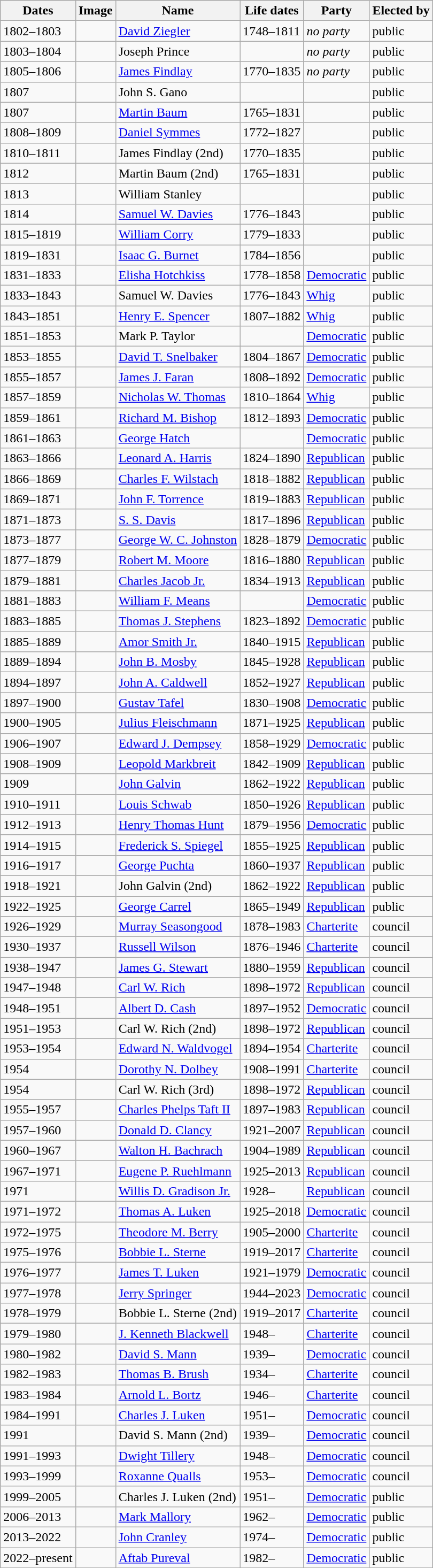<table class="wikitable">
<tr>
<th>Dates</th>
<th>Image</th>
<th>Name</th>
<th>Life dates</th>
<th>Party</th>
<th>Elected by</th>
</tr>
<tr>
<td>1802–1803</td>
<td></td>
<td><a href='#'>David Ziegler</a></td>
<td>1748–1811</td>
<td><em>no party</em></td>
<td>public</td>
</tr>
<tr>
<td>1803–1804</td>
<td></td>
<td>Joseph Prince</td>
<td> </td>
<td><em>no party</em></td>
<td>public</td>
</tr>
<tr>
<td>1805–1806</td>
<td></td>
<td><a href='#'>James Findlay</a></td>
<td>1770–1835</td>
<td><em>no party</em></td>
<td>public</td>
</tr>
<tr>
<td>1807</td>
<td></td>
<td>John S. Gano</td>
<td> </td>
<td> </td>
<td>public</td>
</tr>
<tr>
<td>1807</td>
<td></td>
<td><a href='#'>Martin Baum</a></td>
<td>1765–1831</td>
<td> </td>
<td>public</td>
</tr>
<tr>
<td>1808–1809</td>
<td></td>
<td><a href='#'>Daniel Symmes</a></td>
<td>1772–1827</td>
<td> </td>
<td>public</td>
</tr>
<tr>
<td>1810–1811</td>
<td></td>
<td>James Findlay (2nd)</td>
<td>1770–1835</td>
<td> </td>
<td>public</td>
</tr>
<tr>
<td>1812</td>
<td></td>
<td>Martin Baum (2nd)</td>
<td>1765–1831</td>
<td> </td>
<td>public</td>
</tr>
<tr>
<td>1813</td>
<td></td>
<td>William Stanley</td>
<td> </td>
<td> </td>
<td>public</td>
</tr>
<tr>
<td>1814</td>
<td></td>
<td><a href='#'>Samuel W. Davies</a></td>
<td>1776–1843</td>
<td> </td>
<td>public</td>
</tr>
<tr>
<td>1815–1819</td>
<td></td>
<td><a href='#'>William Corry</a></td>
<td>1779–1833</td>
<td> </td>
<td>public</td>
</tr>
<tr>
<td>1819–1831</td>
<td></td>
<td><a href='#'>Isaac G. Burnet</a></td>
<td>1784–1856</td>
<td> </td>
<td>public</td>
</tr>
<tr>
<td>1831–1833</td>
<td></td>
<td><a href='#'>Elisha Hotchkiss</a></td>
<td>1778–1858</td>
<td><a href='#'>Democratic</a></td>
<td>public</td>
</tr>
<tr>
<td>1833–1843</td>
<td></td>
<td>Samuel W. Davies</td>
<td>1776–1843</td>
<td><a href='#'>Whig</a></td>
<td>public</td>
</tr>
<tr>
<td>1843–1851</td>
<td></td>
<td><a href='#'>Henry E. Spencer</a></td>
<td>1807–1882</td>
<td><a href='#'>Whig</a></td>
<td>public</td>
</tr>
<tr>
<td>1851–1853</td>
<td></td>
<td>Mark P. Taylor</td>
<td> </td>
<td><a href='#'>Democratic</a></td>
<td>public</td>
</tr>
<tr>
<td>1853–1855</td>
<td></td>
<td><a href='#'>David T. Snelbaker</a></td>
<td>1804–1867</td>
<td><a href='#'>Democratic</a></td>
<td>public</td>
</tr>
<tr>
<td>1855–1857</td>
<td></td>
<td><a href='#'>James J. Faran</a></td>
<td>1808–1892</td>
<td><a href='#'>Democratic</a></td>
<td>public</td>
</tr>
<tr>
<td>1857–1859</td>
<td></td>
<td><a href='#'>Nicholas W. Thomas</a></td>
<td>1810–1864</td>
<td><a href='#'>Whig</a></td>
<td>public</td>
</tr>
<tr>
<td>1859–1861</td>
<td></td>
<td><a href='#'>Richard M. Bishop</a></td>
<td>1812–1893</td>
<td><a href='#'>Democratic</a></td>
<td>public</td>
</tr>
<tr>
<td>1861–1863</td>
<td></td>
<td><a href='#'>George Hatch</a></td>
<td> </td>
<td><a href='#'>Democratic</a></td>
<td>public</td>
</tr>
<tr>
<td>1863–1866</td>
<td></td>
<td><a href='#'>Leonard A. Harris</a></td>
<td>1824–1890</td>
<td><a href='#'>Republican</a></td>
<td>public</td>
</tr>
<tr>
<td>1866–1869</td>
<td></td>
<td><a href='#'>Charles F. Wilstach</a></td>
<td>1818–1882</td>
<td><a href='#'>Republican</a></td>
<td>public</td>
</tr>
<tr>
<td>1869–1871</td>
<td></td>
<td><a href='#'>John F. Torrence</a></td>
<td>1819–1883</td>
<td><a href='#'>Republican</a></td>
<td>public</td>
</tr>
<tr>
<td>1871–1873</td>
<td></td>
<td><a href='#'>S. S. Davis</a></td>
<td>1817–1896</td>
<td><a href='#'>Republican</a></td>
<td>public</td>
</tr>
<tr>
<td>1873–1877</td>
<td></td>
<td><a href='#'>George W. C. Johnston</a></td>
<td>1828–1879</td>
<td><a href='#'>Democratic</a></td>
<td>public</td>
</tr>
<tr>
<td>1877–1879</td>
<td></td>
<td><a href='#'>Robert M. Moore</a></td>
<td>1816–1880</td>
<td><a href='#'>Republican</a></td>
<td>public</td>
</tr>
<tr>
<td>1879–1881</td>
<td></td>
<td><a href='#'>Charles Jacob Jr.</a></td>
<td>1834–1913</td>
<td><a href='#'>Republican</a></td>
<td>public</td>
</tr>
<tr>
<td>1881–1883</td>
<td></td>
<td><a href='#'>William F. Means</a></td>
<td> </td>
<td><a href='#'>Democratic</a></td>
<td>public</td>
</tr>
<tr>
<td>1883–1885</td>
<td></td>
<td><a href='#'>Thomas J. Stephens</a></td>
<td>1823–1892</td>
<td><a href='#'>Democratic</a></td>
<td>public</td>
</tr>
<tr>
<td>1885–1889</td>
<td></td>
<td><a href='#'>Amor Smith Jr.</a></td>
<td>1840–1915</td>
<td><a href='#'>Republican</a></td>
<td>public</td>
</tr>
<tr>
<td>1889–1894</td>
<td></td>
<td><a href='#'>John B. Mosby</a></td>
<td>1845–1928</td>
<td><a href='#'>Republican</a></td>
<td>public</td>
</tr>
<tr>
<td>1894–1897</td>
<td></td>
<td><a href='#'>John A. Caldwell</a></td>
<td>1852–1927</td>
<td><a href='#'>Republican</a></td>
<td>public</td>
</tr>
<tr>
<td>1897–1900</td>
<td></td>
<td><a href='#'>Gustav Tafel</a></td>
<td>1830–1908</td>
<td><a href='#'>Democratic</a></td>
<td>public</td>
</tr>
<tr>
<td>1900–1905</td>
<td></td>
<td><a href='#'>Julius Fleischmann</a></td>
<td>1871–1925</td>
<td><a href='#'>Republican</a></td>
<td>public</td>
</tr>
<tr>
<td>1906–1907</td>
<td></td>
<td><a href='#'>Edward J. Dempsey</a></td>
<td>1858–1929</td>
<td><a href='#'>Democratic</a></td>
<td>public</td>
</tr>
<tr>
<td>1908–1909</td>
<td></td>
<td><a href='#'>Leopold Markbreit</a></td>
<td>1842–1909</td>
<td><a href='#'>Republican</a></td>
<td>public</td>
</tr>
<tr>
<td>1909</td>
<td></td>
<td><a href='#'>John Galvin</a></td>
<td>1862–1922</td>
<td><a href='#'>Republican</a></td>
<td>public</td>
</tr>
<tr>
<td>1910–1911</td>
<td></td>
<td><a href='#'>Louis Schwab</a></td>
<td>1850–1926</td>
<td><a href='#'>Republican</a></td>
<td>public</td>
</tr>
<tr>
<td>1912–1913</td>
<td></td>
<td><a href='#'>Henry Thomas Hunt</a></td>
<td>1879–1956</td>
<td><a href='#'>Democratic</a></td>
<td>public</td>
</tr>
<tr>
<td>1914–1915</td>
<td></td>
<td><a href='#'>Frederick S. Spiegel</a></td>
<td>1855–1925</td>
<td><a href='#'>Republican</a></td>
<td>public</td>
</tr>
<tr>
<td>1916–1917</td>
<td></td>
<td><a href='#'>George Puchta</a></td>
<td>1860–1937</td>
<td><a href='#'>Republican</a></td>
<td>public</td>
</tr>
<tr>
<td>1918–1921</td>
<td></td>
<td>John Galvin (2nd)</td>
<td>1862–1922</td>
<td><a href='#'>Republican</a></td>
<td>public</td>
</tr>
<tr>
<td>1922–1925</td>
<td></td>
<td><a href='#'>George Carrel</a></td>
<td>1865–1949</td>
<td><a href='#'>Republican</a></td>
<td>public</td>
</tr>
<tr>
<td>1926–1929</td>
<td></td>
<td><a href='#'>Murray Seasongood</a></td>
<td>1878–1983</td>
<td><a href='#'>Charterite</a></td>
<td>council</td>
</tr>
<tr>
<td>1930–1937</td>
<td></td>
<td><a href='#'>Russell Wilson</a></td>
<td>1876–1946</td>
<td><a href='#'>Charterite</a></td>
<td>council</td>
</tr>
<tr>
<td>1938–1947</td>
<td></td>
<td><a href='#'>James G. Stewart</a></td>
<td>1880–1959</td>
<td><a href='#'>Republican</a></td>
<td>council</td>
</tr>
<tr>
<td>1947–1948</td>
<td></td>
<td><a href='#'>Carl W. Rich</a></td>
<td>1898–1972</td>
<td><a href='#'>Republican</a></td>
<td>council</td>
</tr>
<tr>
<td>1948–1951</td>
<td></td>
<td><a href='#'>Albert D. Cash</a></td>
<td>1897–1952</td>
<td><a href='#'>Democratic</a></td>
<td>council</td>
</tr>
<tr>
<td>1951–1953</td>
<td></td>
<td>Carl W. Rich (2nd)</td>
<td>1898–1972</td>
<td><a href='#'>Republican</a></td>
<td>council</td>
</tr>
<tr>
<td>1953–1954</td>
<td></td>
<td><a href='#'>Edward N. Waldvogel</a></td>
<td>1894–1954</td>
<td><a href='#'>Charterite</a></td>
<td>council</td>
</tr>
<tr>
<td>1954</td>
<td></td>
<td><a href='#'>Dorothy N. Dolbey</a></td>
<td>1908–1991</td>
<td><a href='#'>Charterite</a></td>
<td>council</td>
</tr>
<tr>
<td>1954</td>
<td></td>
<td>Carl W. Rich (3rd)</td>
<td>1898–1972</td>
<td><a href='#'>Republican</a></td>
<td>council</td>
</tr>
<tr>
<td>1955–1957</td>
<td></td>
<td><a href='#'>Charles Phelps Taft II</a></td>
<td>1897–1983</td>
<td><a href='#'>Republican</a></td>
<td>council</td>
</tr>
<tr>
<td>1957–1960</td>
<td></td>
<td><a href='#'>Donald D. Clancy</a></td>
<td>1921–2007</td>
<td><a href='#'>Republican</a></td>
<td>council</td>
</tr>
<tr>
<td>1960–1967</td>
<td></td>
<td><a href='#'>Walton H. Bachrach</a></td>
<td>1904–1989</td>
<td><a href='#'>Republican</a></td>
<td>council</td>
</tr>
<tr>
<td>1967–1971</td>
<td></td>
<td><a href='#'>Eugene P. Ruehlmann</a></td>
<td>1925–2013</td>
<td><a href='#'>Republican</a></td>
<td>council</td>
</tr>
<tr>
<td>1971</td>
<td></td>
<td><a href='#'>Willis D. Gradison Jr.</a></td>
<td>1928–</td>
<td><a href='#'>Republican</a></td>
<td>council</td>
</tr>
<tr>
<td>1971–1972</td>
<td></td>
<td><a href='#'>Thomas A. Luken</a></td>
<td>1925–2018</td>
<td><a href='#'>Democratic</a></td>
<td>council</td>
</tr>
<tr>
<td>1972–1975</td>
<td></td>
<td><a href='#'>Theodore M. Berry</a></td>
<td>1905–2000</td>
<td><a href='#'>Charterite</a></td>
<td>council</td>
</tr>
<tr>
<td>1975–1976</td>
<td></td>
<td><a href='#'>Bobbie L. Sterne</a></td>
<td>1919–2017</td>
<td><a href='#'>Charterite</a></td>
<td>council</td>
</tr>
<tr>
<td>1976–1977</td>
<td></td>
<td><a href='#'>James T. Luken</a></td>
<td>1921–1979</td>
<td><a href='#'>Democratic</a></td>
<td>council</td>
</tr>
<tr>
<td>1977–1978</td>
<td></td>
<td><a href='#'>Jerry Springer</a></td>
<td>1944–2023</td>
<td><a href='#'>Democratic</a></td>
<td>council</td>
</tr>
<tr>
<td>1978–1979</td>
<td></td>
<td>Bobbie L. Sterne (2nd)</td>
<td>1919–2017</td>
<td><a href='#'>Charterite</a></td>
<td>council</td>
</tr>
<tr>
<td>1979–1980</td>
<td></td>
<td><a href='#'>J. Kenneth Blackwell</a></td>
<td>1948–</td>
<td><a href='#'>Charterite</a></td>
<td>council</td>
</tr>
<tr>
<td>1980–1982</td>
<td></td>
<td><a href='#'>David S. Mann</a></td>
<td>1939–</td>
<td><a href='#'>Democratic</a></td>
<td>council</td>
</tr>
<tr>
<td>1982–1983</td>
<td></td>
<td><a href='#'>Thomas B. Brush</a></td>
<td>1934–</td>
<td><a href='#'>Charterite</a></td>
<td>council</td>
</tr>
<tr>
<td>1983–1984</td>
<td></td>
<td><a href='#'>Arnold L. Bortz</a></td>
<td>1946–</td>
<td><a href='#'>Charterite</a></td>
<td>council</td>
</tr>
<tr>
<td>1984–1991</td>
<td></td>
<td><a href='#'>Charles J. Luken</a></td>
<td>1951–</td>
<td><a href='#'>Democratic</a></td>
<td>council</td>
</tr>
<tr>
<td>1991</td>
<td></td>
<td>David S. Mann (2nd)</td>
<td>1939–</td>
<td><a href='#'>Democratic</a></td>
<td>council</td>
</tr>
<tr>
<td>1991–1993</td>
<td></td>
<td><a href='#'>Dwight Tillery</a></td>
<td>1948–</td>
<td><a href='#'>Democratic</a></td>
<td>council</td>
</tr>
<tr>
<td>1993–1999</td>
<td></td>
<td><a href='#'>Roxanne Qualls</a></td>
<td>1953–</td>
<td><a href='#'>Democratic</a></td>
<td>council</td>
</tr>
<tr>
<td>1999–2005</td>
<td></td>
<td>Charles J. Luken (2nd)</td>
<td>1951–</td>
<td><a href='#'>Democratic</a></td>
<td>public</td>
</tr>
<tr>
<td>2006–2013</td>
<td></td>
<td><a href='#'>Mark Mallory</a></td>
<td>1962–</td>
<td><a href='#'>Democratic</a></td>
<td>public</td>
</tr>
<tr>
<td>2013–2022</td>
<td></td>
<td><a href='#'>John Cranley</a></td>
<td>1974–</td>
<td><a href='#'>Democratic</a></td>
<td>public</td>
</tr>
<tr>
<td>2022–present</td>
<td></td>
<td><a href='#'>Aftab Pureval</a></td>
<td>1982–</td>
<td><a href='#'>Democratic</a></td>
<td>public</td>
</tr>
</table>
